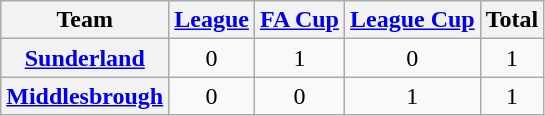<table class="wikitable" style="text-align:center;">
<tr>
<th>Team</th>
<th><a href='#'>League</a></th>
<th><a href='#'>FA Cup</a></th>
<th><a href='#'>League Cup</a></th>
<th>Total</th>
</tr>
<tr>
<th><a href='#'>Sunderland</a></th>
<td>0</td>
<td>1</td>
<td>0</td>
<td>1</td>
</tr>
<tr>
<th><a href='#'>Middlesbrough</a></th>
<td>0</td>
<td>0</td>
<td>1</td>
<td>1</td>
</tr>
</table>
